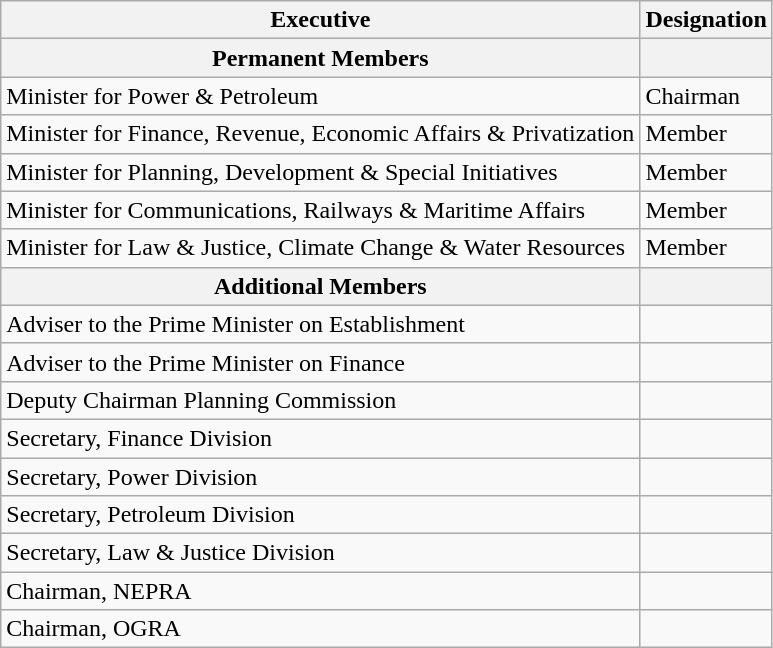<table class="wikitable">
<tr>
<th>Executive</th>
<th>Designation</th>
</tr>
<tr>
<th>Permanent Members</th>
<th></th>
</tr>
<tr>
<td>Minister for Power & Petroleum</td>
<td>Chairman</td>
</tr>
<tr>
<td>Minister for Finance, Revenue, Economic Affairs & Privatization</td>
<td>Member</td>
</tr>
<tr>
<td>Minister for Planning, Development & Special Initiatives</td>
<td>Member</td>
</tr>
<tr>
<td>Minister for Communications, Railways & Maritime Affairs</td>
<td>Member</td>
</tr>
<tr>
<td>Minister for Law & Justice, Climate Change & Water Resources</td>
<td>Member</td>
</tr>
<tr>
<th>Additional Members</th>
<th></th>
</tr>
<tr>
<td>Adviser to the Prime Minister on Establishment</td>
<td></td>
</tr>
<tr>
<td>Adviser to the Prime Minister on Finance</td>
<td></td>
</tr>
<tr>
<td>Deputy Chairman Planning Commission</td>
<td></td>
</tr>
<tr>
<td>Secretary, Finance Division</td>
<td></td>
</tr>
<tr>
<td>Secretary, Power Division</td>
<td></td>
</tr>
<tr>
<td>Secretary, Petroleum Division</td>
<td></td>
</tr>
<tr>
<td>Secretary, Law & Justice Division</td>
<td></td>
</tr>
<tr>
<td>Chairman, NEPRA</td>
<td></td>
</tr>
<tr>
<td>Chairman, OGRA</td>
<td></td>
</tr>
</table>
